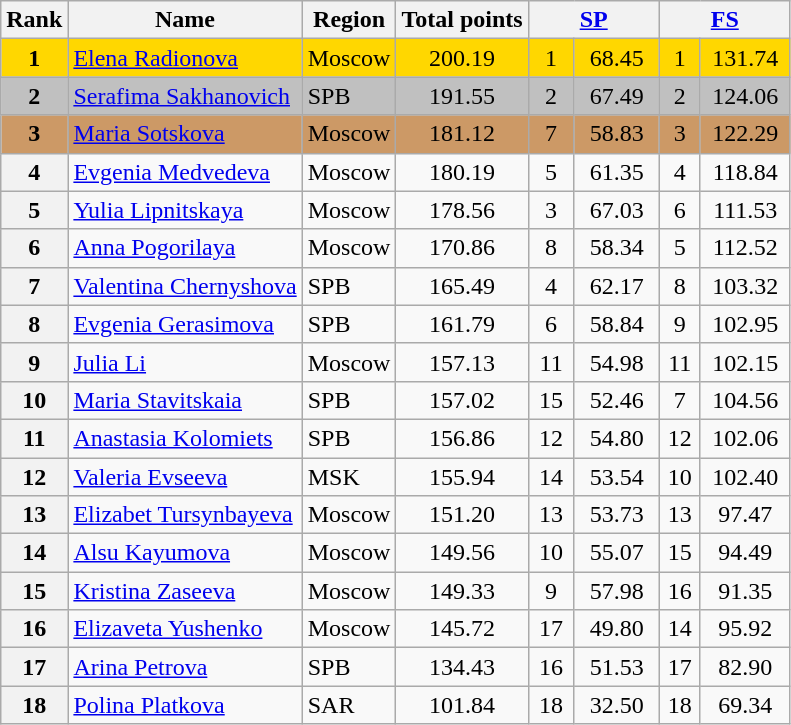<table class="wikitable sortable">
<tr>
<th>Rank</th>
<th>Name</th>
<th>Region</th>
<th>Total points</th>
<th colspan=2 width=80px><a href='#'>SP</a></th>
<th colspan=2 width=80px><a href='#'>FS</a></th>
</tr>
<tr bgcolor=gold>
<td align=center><strong>1</strong></td>
<td><a href='#'>Elena Radionova</a></td>
<td>Moscow</td>
<td align=center>200.19</td>
<td align=center>1</td>
<td align=center>68.45</td>
<td align=center>1</td>
<td align=center>131.74</td>
</tr>
<tr bgcolor=silver>
<td align=center><strong>2</strong></td>
<td><a href='#'>Serafima Sakhanovich</a></td>
<td>SPB</td>
<td align=center>191.55</td>
<td align=center>2</td>
<td align=center>67.49</td>
<td align=center>2</td>
<td align=center>124.06</td>
</tr>
<tr bgcolor=cc9966>
<td align=center><strong>3</strong></td>
<td><a href='#'>Maria Sotskova</a></td>
<td>Moscow</td>
<td align=center>181.12</td>
<td align=center>7</td>
<td align=center>58.83</td>
<td align=center>3</td>
<td align=center>122.29</td>
</tr>
<tr>
<th>4</th>
<td><a href='#'>Evgenia Medvedeva</a></td>
<td>Moscow</td>
<td align=center>180.19</td>
<td align=center>5</td>
<td align=center>61.35</td>
<td align=center>4</td>
<td align=center>118.84</td>
</tr>
<tr>
<th>5</th>
<td><a href='#'>Yulia Lipnitskaya</a></td>
<td>Moscow</td>
<td align=center>178.56</td>
<td align=center>3</td>
<td align=center>67.03</td>
<td align=center>6</td>
<td align=center>111.53</td>
</tr>
<tr>
<th>6</th>
<td><a href='#'>Anna Pogorilaya</a></td>
<td>Moscow</td>
<td align=center>170.86</td>
<td align=center>8</td>
<td align=center>58.34</td>
<td align=center>5</td>
<td align=center>112.52</td>
</tr>
<tr>
<th>7</th>
<td><a href='#'>Valentina Chernyshova</a></td>
<td>SPB</td>
<td align=center>165.49</td>
<td align=center>4</td>
<td align=center>62.17</td>
<td align=center>8</td>
<td align=center>103.32</td>
</tr>
<tr>
<th>8</th>
<td><a href='#'>Evgenia Gerasimova</a></td>
<td>SPB</td>
<td align=center>161.79</td>
<td align=center>6</td>
<td align=center>58.84</td>
<td align=center>9</td>
<td align=center>102.95</td>
</tr>
<tr>
<th>9</th>
<td><a href='#'>Julia Li</a></td>
<td>Moscow</td>
<td align=center>157.13</td>
<td align=center>11</td>
<td align=center>54.98</td>
<td align=center>11</td>
<td align=center>102.15</td>
</tr>
<tr>
<th>10</th>
<td><a href='#'>Maria Stavitskaia</a></td>
<td>SPB</td>
<td align=center>157.02</td>
<td align=center>15</td>
<td align=center>52.46</td>
<td align=center>7</td>
<td align=center>104.56</td>
</tr>
<tr>
<th>11</th>
<td><a href='#'>Anastasia Kolomiets</a></td>
<td>SPB</td>
<td align=center>156.86</td>
<td align=center>12</td>
<td align=center>54.80</td>
<td align=center>12</td>
<td align=center>102.06</td>
</tr>
<tr>
<th>12</th>
<td><a href='#'>Valeria Evseeva</a></td>
<td>MSK</td>
<td align=center>155.94</td>
<td align=center>14</td>
<td align=center>53.54</td>
<td align=center>10</td>
<td align=center>102.40</td>
</tr>
<tr>
<th>13</th>
<td><a href='#'>Elizabet Tursynbayeva</a></td>
<td>Moscow</td>
<td align=center>151.20</td>
<td align=center>13</td>
<td align=center>53.73</td>
<td align=center>13</td>
<td align=center>97.47</td>
</tr>
<tr>
<th>14</th>
<td><a href='#'>Alsu Kayumova</a></td>
<td>Moscow</td>
<td align=center>149.56</td>
<td align=center>10</td>
<td align=center>55.07</td>
<td align=center>15</td>
<td align=center>94.49</td>
</tr>
<tr>
<th>15</th>
<td><a href='#'>Kristina Zaseeva</a></td>
<td>Moscow</td>
<td align=center>149.33</td>
<td align=center>9</td>
<td align=center>57.98</td>
<td align=center>16</td>
<td align=center>91.35</td>
</tr>
<tr>
<th>16</th>
<td><a href='#'>Elizaveta Yushenko</a></td>
<td>Moscow</td>
<td align=center>145.72</td>
<td align=center>17</td>
<td align=center>49.80</td>
<td align=center>14</td>
<td align=center>95.92</td>
</tr>
<tr>
<th>17</th>
<td><a href='#'>Arina Petrova</a></td>
<td>SPB</td>
<td align=center>134.43</td>
<td align=center>16</td>
<td align=center>51.53</td>
<td align=center>17</td>
<td align=center>82.90</td>
</tr>
<tr>
<th>18</th>
<td><a href='#'>Polina Platkova</a></td>
<td>SAR</td>
<td align=center>101.84</td>
<td align=center>18</td>
<td align=center>32.50</td>
<td align=center>18</td>
<td align=center>69.34</td>
</tr>
</table>
